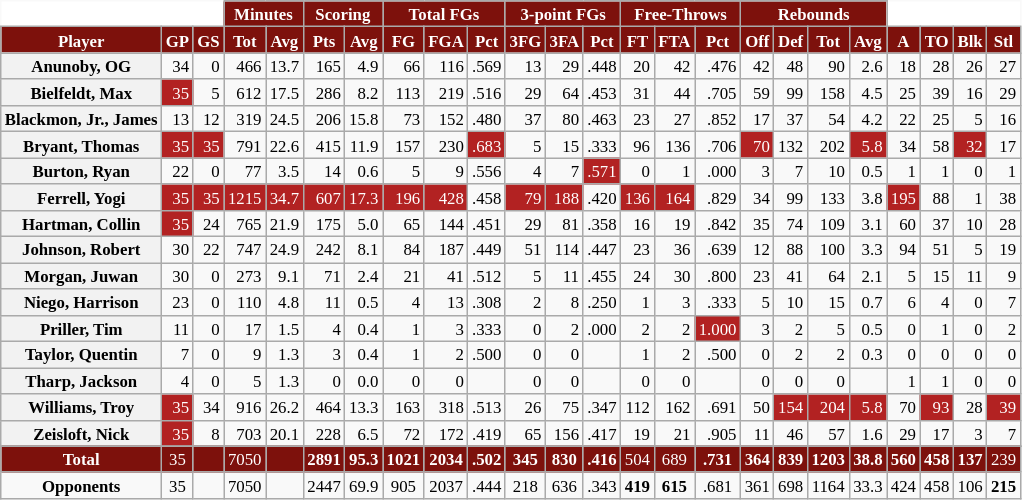<table class="wikitable sortable" border="1" style="font-size:70%;">
<tr>
<th colspan="3" style="border-top-style:hidden; border-left-style:hidden; background: white;"></th>
<th colspan="2" style="background:#7D110C; color:#ffffff;">Minutes</th>
<th colspan="2" style="background:#7D110C; color:#ffffff;">Scoring</th>
<th colspan="3" style="background:#7D110C; color:#ffffff;">Total FGs</th>
<th colspan="3" style="background:#7D110C; color:#ffffff;">3-point FGs</th>
<th colspan="3" style="background:#7D110C; color:#ffffff;">Free-Throws</th>
<th colspan="4" style="background:#7D110C; color:#ffffff;">Rebounds</th>
<th colspan="4" style="border-top-style:hidden; border-right-style:hidden; background: white;"></th>
</tr>
<tr>
<th scope="col" style="background:#7D110C; color:#ffffff;">Player</th>
<th scope="col" style="background:#7D110C; color:#ffffff;">GP</th>
<th scope="col" style="background:#7D110C; color:#ffffff;">GS</th>
<th scope="col" style="background:#7D110C; color:#ffffff;">Tot</th>
<th scope="col" style="background:#7D110C; color:#ffffff;">Avg</th>
<th scope="col" style="background:#7D110C; color:#ffffff;">Pts</th>
<th scope="col" style="background:#7D110C; color:#ffffff;">Avg</th>
<th scope="col" style="background:#7D110C; color:#ffffff;">FG</th>
<th scope="col" style="background:#7D110C; color:#ffffff;">FGA</th>
<th scope="col" style="background:#7D110C; color:#ffffff;">Pct</th>
<th scope="col" style="background:#7D110C; color:#ffffff;">3FG</th>
<th scope="col" style="background:#7D110C; color:#ffffff;">3FA</th>
<th scope="col" style="background:#7D110C; color:#ffffff;">Pct</th>
<th scope="col" style="background:#7D110C; color:#ffffff;">FT</th>
<th scope="col" style="background:#7D110C; color:#ffffff;">FTA</th>
<th scope="col" style="background:#7D110C; color:#ffffff;">Pct</th>
<th scope="col" style="background:#7D110C; color:#ffffff;">Off</th>
<th scope="col" style="background:#7D110C; color:#ffffff;">Def</th>
<th scope="col" style="background:#7D110C; color:#ffffff;">Tot</th>
<th scope="col" style="background:#7D110C; color:#ffffff;">Avg</th>
<th scope="col" style="background:#7D110C; color:#ffffff;">A</th>
<th scope="col" style="background:#7D110C; color:#ffffff;">TO</th>
<th scope="col" style="background:#7D110C; color:#ffffff;">Blk</th>
<th scope="col" style="background:#7D110C; color:#ffffff;">Stl</th>
</tr>
<tr>
<th style=white-space:nowrap>Anunoby, OG</th>
<td align="right">34</td>
<td align="right">0</td>
<td align="right">466</td>
<td align="right">13.7</td>
<td align="right">165</td>
<td align="right">4.9</td>
<td align="right">66</td>
<td align="right">116</td>
<td align="right">.569</td>
<td align="right">13</td>
<td align="right">29</td>
<td align="right">.448</td>
<td align="right">20</td>
<td align="right">42</td>
<td align="right">.476</td>
<td align="right">42</td>
<td align="right">48</td>
<td align="right">90</td>
<td align="right">2.6</td>
<td align="right">18</td>
<td align="right">28</td>
<td align="right">26</td>
<td align="right">27</td>
</tr>
<tr>
<th style=white-space:nowrap>Bielfeldt, Max</th>
<td align="right" style="background:#B22222; color:#ffffff;">35</td>
<td align="right">5</td>
<td align="right">612</td>
<td align="right">17.5</td>
<td align="right">286</td>
<td align="right">8.2</td>
<td align="right">113</td>
<td align="right">219</td>
<td align="right">.516</td>
<td align="right">29</td>
<td align="right">64</td>
<td align="right">.453</td>
<td align="right">31</td>
<td align="right">44</td>
<td align="right">.705</td>
<td align="right">59</td>
<td align="right">99</td>
<td align="right">158</td>
<td align="right">4.5</td>
<td align="right">25</td>
<td align="right">39</td>
<td align="right">16</td>
<td align="right">29</td>
</tr>
<tr>
<th style=white-space:nowrap>Blackmon, Jr., James</th>
<td align="right">13</td>
<td align="right">12</td>
<td align="right">319</td>
<td align="right">24.5</td>
<td align="right">206</td>
<td align="right">15.8</td>
<td align="right">73</td>
<td align="right">152</td>
<td align="right">.480</td>
<td align="right">37</td>
<td align="right">80</td>
<td align="right">.463</td>
<td align="right">23</td>
<td align="right">27</td>
<td align="right">.852</td>
<td align="right">17</td>
<td align="right">37</td>
<td align="right">54</td>
<td align="right">4.2</td>
<td align="right">22</td>
<td align="right">25</td>
<td align="right">5</td>
<td align="right">16</td>
</tr>
<tr>
<th style=white-space:nowrap>Bryant, Thomas</th>
<td align="right" style="background:#B22222; color:#ffffff;">35</td>
<td align="right" style="background:#B22222; color:#ffffff;">35</td>
<td align="right">791</td>
<td align="right">22.6</td>
<td align="right">415</td>
<td align="right">11.9</td>
<td align="right">157</td>
<td align="right">230</td>
<td align="right" style="background:#B22222; color:#ffffff;">.683</td>
<td align="right">5</td>
<td align="right">15</td>
<td align="right">.333</td>
<td align="right">96</td>
<td align="right">136</td>
<td align="right">.706</td>
<td align="right" style="background:#B22222; color:#ffffff;">70</td>
<td align="right">132</td>
<td align="right">202</td>
<td align="right" style="background:#B22222; color:#ffffff;">5.8</td>
<td align="right">34</td>
<td align="right">58</td>
<td align="right" style="background:#B22222; color:#ffffff;">32</td>
<td align="right">17</td>
</tr>
<tr>
<th style=white-space:nowrap>Burton, Ryan</th>
<td align="right">22</td>
<td align="right">0</td>
<td align="right">77</td>
<td align="right">3.5</td>
<td align="right">14</td>
<td align="right">0.6</td>
<td align="right">5</td>
<td align="right">9</td>
<td align="right">.556</td>
<td align="right">4</td>
<td align="right">7</td>
<td align="right" style="background:#B22222; color:#ffffff;">.571</td>
<td align="right">0</td>
<td align="right">1</td>
<td align="right">.000</td>
<td align="right">3</td>
<td align="right">7</td>
<td align="right">10</td>
<td align="right">0.5</td>
<td align="right">1</td>
<td align="right">1</td>
<td align="right">0</td>
<td align="right">1</td>
</tr>
<tr>
<th style=white-space:nowrap>Ferrell, Yogi</th>
<td align="right" style="background:#B22222; color:#ffffff;">35</td>
<td align="right" style="background:#B22222; color:#ffffff;">35</td>
<td align="right" style="background:#B22222; color:#ffffff;">1215</td>
<td align="right" style="background:#B22222; color:#ffffff;">34.7</td>
<td align="right" style="background:#B22222; color:#ffffff;">607</td>
<td align="right" style="background:#B22222; color:#ffffff;">17.3</td>
<td align="right" style="background:#B22222; color:#ffffff;">196</td>
<td align="right" style="background:#B22222; color:#ffffff;">428</td>
<td align="right">.458</td>
<td align="right" style="background:#B22222; color:#ffffff;">79</td>
<td align="right" style="background:#B22222; color:#ffffff;">188</td>
<td align="right">.420</td>
<td align="right" style="background:#B22222; color:#ffffff;">136</td>
<td align="right" style="background:#B22222; color:#ffffff;">164</td>
<td align="right">.829</td>
<td align="right">34</td>
<td align="right">99</td>
<td align="right">133</td>
<td align="right">3.8</td>
<td align="right" style="background:#B22222; color:#ffffff;">195</td>
<td align="right">88</td>
<td align="right">1</td>
<td align="right">38</td>
</tr>
<tr>
<th style=white-space:nowrap>Hartman, Collin</th>
<td align="right" style="background:#B22222; color:#ffffff;">35</td>
<td align="right">24</td>
<td align="right">765</td>
<td align="right">21.9</td>
<td align="right">175</td>
<td align="right">5.0</td>
<td align="right">65</td>
<td align="right">144</td>
<td align="right">.451</td>
<td align="right">29</td>
<td align="right">81</td>
<td align="right">.358</td>
<td align="right">16</td>
<td align="right">19</td>
<td align="right">.842</td>
<td align="right">35</td>
<td align="right">74</td>
<td align="right">109</td>
<td align="right">3.1</td>
<td align="right">60</td>
<td align="right">37</td>
<td align="right">10</td>
<td align="right">28</td>
</tr>
<tr>
<th style=white-space:nowrap>Johnson, Robert</th>
<td align="right">30</td>
<td align="right">22</td>
<td align="right">747</td>
<td align="right">24.9</td>
<td align="right">242</td>
<td align="right">8.1</td>
<td align="right">84</td>
<td align="right">187</td>
<td align="right">.449</td>
<td align="right">51</td>
<td align="right">114</td>
<td align="right">.447</td>
<td align="right">23</td>
<td align="right">36</td>
<td align="right">.639</td>
<td align="right">12</td>
<td align="right">88</td>
<td align="right">100</td>
<td align="right">3.3</td>
<td align="right">94</td>
<td align="right">51</td>
<td align="right">5</td>
<td align="right">19</td>
</tr>
<tr>
<th style=white-space:nowrap>Morgan, Juwan</th>
<td align="right">30</td>
<td align="right">0</td>
<td align="right">273</td>
<td align="right">9.1</td>
<td align="right">71</td>
<td align="right">2.4</td>
<td align="right">21</td>
<td align="right">41</td>
<td align="right">.512</td>
<td align="right">5</td>
<td align="right">11</td>
<td align="right">.455</td>
<td align="right">24</td>
<td align="right">30</td>
<td align="right">.800</td>
<td align="right">23</td>
<td align="right">41</td>
<td align="right">64</td>
<td align="right">2.1</td>
<td align="right">5</td>
<td align="right">15</td>
<td align="right">11</td>
<td align="right">9</td>
</tr>
<tr>
<th style=white-space:nowrap>Niego, Harrison</th>
<td align="right">23</td>
<td align="right">0</td>
<td align="right">110</td>
<td align="right">4.8</td>
<td align="right">11</td>
<td align="right">0.5</td>
<td align="right">4</td>
<td align="right">13</td>
<td align="right">.308</td>
<td align="right">2</td>
<td align="right">8</td>
<td align="right">.250</td>
<td align="right">1</td>
<td align="right">3</td>
<td align="right">.333</td>
<td align="right">5</td>
<td align="right">10</td>
<td align="right">15</td>
<td align="right">0.7</td>
<td align="right">6</td>
<td align="right">4</td>
<td align="right">0</td>
<td align="right">7</td>
</tr>
<tr>
<th style=white-space:nowrap>Priller, Tim</th>
<td align="right">11</td>
<td align="right">0</td>
<td align="right">17</td>
<td align="right">1.5</td>
<td align="right">4</td>
<td align="right">0.4</td>
<td align="right">1</td>
<td align="right">3</td>
<td align="right">.333</td>
<td align="right">0</td>
<td align="right">2</td>
<td align="right">.000</td>
<td align="right">2</td>
<td align="right">2</td>
<td align="right" style="background:#B22222; color:#ffffff;">1.000</td>
<td align="right">3</td>
<td align="right">2</td>
<td align="right">5</td>
<td align="right">0.5</td>
<td align="right">0</td>
<td align="right">1</td>
<td align="right">0</td>
<td align="right">2</td>
</tr>
<tr>
<th style=white-space:nowrap>Taylor, Quentin</th>
<td align="right">7</td>
<td align="right">0</td>
<td align="right">9</td>
<td align="right">1.3</td>
<td align="right">3</td>
<td align="right">0.4</td>
<td align="right">1</td>
<td align="right">2</td>
<td align="right">.500</td>
<td align="right">0</td>
<td align="right">0</td>
<td align="right"></td>
<td align="right">1</td>
<td align="right">2</td>
<td align="right">.500</td>
<td align="right">0</td>
<td align="right">2</td>
<td align="right">2</td>
<td align="right">0.3</td>
<td align="right">0</td>
<td align="right">0</td>
<td align="right">0</td>
<td align="right">0</td>
</tr>
<tr>
<th style=white-space:nowrap>Tharp, Jackson</th>
<td align="right">4</td>
<td align="right">0</td>
<td align="right">5</td>
<td align="right">1.3</td>
<td align="right">0</td>
<td align="right">0.0</td>
<td align="right">0</td>
<td align="right">0</td>
<td align="right"></td>
<td align="right">0</td>
<td align="right">0</td>
<td align="right"></td>
<td align="right">0</td>
<td align="right">0</td>
<td align="right"></td>
<td align="right">0</td>
<td align="right">0</td>
<td align="right">0</td>
<td align="right"></td>
<td align="right">1</td>
<td align="right">1</td>
<td align="right">0</td>
<td align="right">0</td>
</tr>
<tr>
<th style=white-space:nowrap>Williams, Troy</th>
<td align="right" style="background:#B22222; color:#ffffff;">35</td>
<td align="right">34</td>
<td align="right">916</td>
<td align="right">26.2</td>
<td align="right">464</td>
<td align="right">13.3</td>
<td align="right">163</td>
<td align="right">318</td>
<td align="right">.513</td>
<td align="right">26</td>
<td align="right">75</td>
<td align="right">.347</td>
<td align="right">112</td>
<td align="right">162</td>
<td align="right">.691</td>
<td align="right">50</td>
<td align="right" style="background:#B22222; color:#ffffff;">154</td>
<td align="right" style="background:#B22222; color:#ffffff;">204</td>
<td align="right" style="background:#B22222; color:#ffffff;">5.8</td>
<td align="right">70</td>
<td align="right" style="background:#B22222; color:#ffffff;">93</td>
<td align="right">28</td>
<td align="right" style="background:#B22222; color:#ffffff;">39</td>
</tr>
<tr>
<th style=white-space:nowrap>Zeisloft, Nick</th>
<td align="right" style="background:#B22222; color:#ffffff;">35</td>
<td align="right">8</td>
<td align="right">703</td>
<td align="right">20.1</td>
<td align="right">228</td>
<td align="right">6.5</td>
<td align="right">72</td>
<td align="right">172</td>
<td align="right">.419</td>
<td align="right">65</td>
<td align="right">156</td>
<td align="right">.417</td>
<td align="right">19</td>
<td align="right">21</td>
<td align="right">.905</td>
<td align="right">11</td>
<td align="right">46</td>
<td align="right">57</td>
<td align="right">1.6</td>
<td align="right">29</td>
<td align="right">17</td>
<td align="right">3</td>
<td align="right">7</td>
</tr>
<tr>
</tr>
<tr class="sortbottom">
<td align="center" style="background:#7D110C; color:#ffffff;"><strong>Total</strong></td>
<td align="center" style="background:#7D110C; color:#ffffff;">35</td>
<td align="center" style="background:#7D110C; color:#ffffff;"></td>
<td align="center" style="background:#7D110C; color:#ffffff;">7050</td>
<td align="center" style="background:#7D110C; color:#ffffff;"></td>
<td align="center" style="background:#7D110C; color:#ffffff;"><strong>2891</strong></td>
<td align="center" style="background:#7D110C; color:#ffffff;"><strong>95.3</strong></td>
<td align="center" style="background:#7D110C; color:#ffffff;"><strong>1021</strong></td>
<td align="center" style="background:#7D110C; color:#ffffff;"><strong>2034</strong></td>
<td align="center" style="background:#7D110C; color:#ffffff;"><strong>.502</strong></td>
<td align="center" style="background:#7D110C; color:#ffffff;"><strong>345</strong></td>
<td align="center" style="background:#7D110C; color:#ffffff;"><strong>830</strong></td>
<td align="center" style="background:#7D110C; color:#ffffff;"><strong>.416</strong></td>
<td align="center" style="background:#7D110C; color:#ffffff;">504</td>
<td align="center" style="background:#7D110C; color:#ffffff;">689</td>
<td align="center" style="background:#7D110C; color:#ffffff;"><strong>.731</strong></td>
<td align="center" style="background:#7D110C; color:#ffffff;"><strong>364</strong></td>
<td align="center" style="background:#7D110C; color:#ffffff;"><strong>839</strong></td>
<td align="center" style="background:#7D110C; color:#ffffff;"><strong>1203</strong></td>
<td align="center" style="background:#7D110C; color:#ffffff;"><strong>38.8</strong></td>
<td align="center" style="background:#7D110C; color:#ffffff;"><strong>560</strong></td>
<td align="center" style="background:#7D110C; color:#ffffff;"><strong>458</strong></td>
<td align="center" style="background:#7D110C; color:#ffffff;"><strong>137</strong></td>
<td align="center" style="background:#7D110C; color:#ffffff;">239</td>
</tr>
<tr class="sortbottom">
<td align="center"><strong>Opponents</strong></td>
<td align="center">35</td>
<td align="center"></td>
<td align="center">7050</td>
<td align="center"></td>
<td align="center">2447</td>
<td align="center">69.9</td>
<td align="center">905</td>
<td align="center">2037</td>
<td align="center">.444</td>
<td align="center">218</td>
<td align="center">636</td>
<td align="center">.343</td>
<td align="center"><strong>419</strong></td>
<td align="center"><strong>615</strong></td>
<td align="center">.681</td>
<td align="center">361</td>
<td align="center">698</td>
<td align="center">1164</td>
<td align="center">33.3</td>
<td align="center">424</td>
<td align="center">458</td>
<td align="center">106</td>
<td align="center"><strong>215</strong></td>
</tr>
</table>
